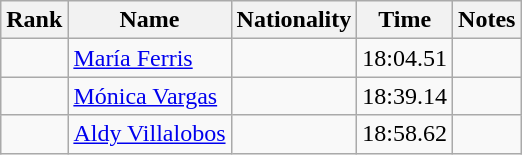<table class="wikitable sortable" style="text-align:center">
<tr>
<th>Rank</th>
<th>Name</th>
<th>Nationality</th>
<th>Time</th>
<th>Notes</th>
</tr>
<tr>
<td></td>
<td align=left><a href='#'>María Ferris</a></td>
<td align=left></td>
<td>18:04.51</td>
<td></td>
</tr>
<tr>
<td></td>
<td align=left><a href='#'>Mónica Vargas</a></td>
<td align=left></td>
<td>18:39.14</td>
<td></td>
</tr>
<tr>
<td></td>
<td align=left><a href='#'>Aldy Villalobos</a></td>
<td align=left></td>
<td>18:58.62</td>
<td></td>
</tr>
</table>
